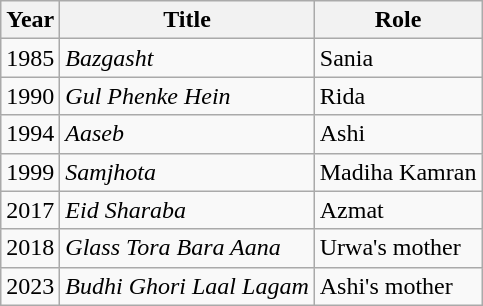<table class="wikitable sortable plainrowheaders">
<tr style="text-align:center;">
<th scope="col">Year</th>
<th scope="col">Title</th>
<th scope="col">Role</th>
</tr>
<tr>
<td>1985</td>
<td><em>Bazgasht</em></td>
<td>Sania</td>
</tr>
<tr>
<td>1990</td>
<td><em>Gul Phenke Hein</em></td>
<td>Rida</td>
</tr>
<tr>
<td>1994</td>
<td><em>Aaseb</em></td>
<td>Ashi</td>
</tr>
<tr>
<td>1999</td>
<td><em>Samjhota</em></td>
<td>Madiha Kamran</td>
</tr>
<tr>
<td>2017</td>
<td><em>Eid Sharaba</em></td>
<td>Azmat</td>
</tr>
<tr>
<td>2018</td>
<td><em>Glass Tora Bara Aana</em></td>
<td>Urwa's mother</td>
</tr>
<tr>
<td>2023</td>
<td><em>Budhi Ghori Laal Lagam</em></td>
<td>Ashi's mother</td>
</tr>
</table>
